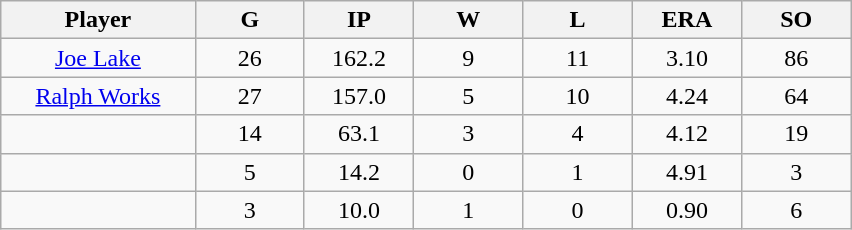<table class="wikitable sortable">
<tr>
<th bgcolor="#DDDDFF" width="16%">Player</th>
<th bgcolor="#DDDDFF" width="9%">G</th>
<th bgcolor="#DDDDFF" width="9%">IP</th>
<th bgcolor="#DDDDFF" width="9%">W</th>
<th bgcolor="#DDDDFF" width="9%">L</th>
<th bgcolor="#DDDDFF" width="9%">ERA</th>
<th bgcolor="#DDDDFF" width="9%">SO</th>
</tr>
<tr align="center">
<td><a href='#'>Joe Lake</a></td>
<td>26</td>
<td>162.2</td>
<td>9</td>
<td>11</td>
<td>3.10</td>
<td>86</td>
</tr>
<tr align=center>
<td><a href='#'>Ralph Works</a></td>
<td>27</td>
<td>157.0</td>
<td>5</td>
<td>10</td>
<td>4.24</td>
<td>64</td>
</tr>
<tr align=center>
<td></td>
<td>14</td>
<td>63.1</td>
<td>3</td>
<td>4</td>
<td>4.12</td>
<td>19</td>
</tr>
<tr align="center">
<td></td>
<td>5</td>
<td>14.2</td>
<td>0</td>
<td>1</td>
<td>4.91</td>
<td>3</td>
</tr>
<tr align="center">
<td></td>
<td>3</td>
<td>10.0</td>
<td>1</td>
<td>0</td>
<td>0.90</td>
<td>6</td>
</tr>
</table>
